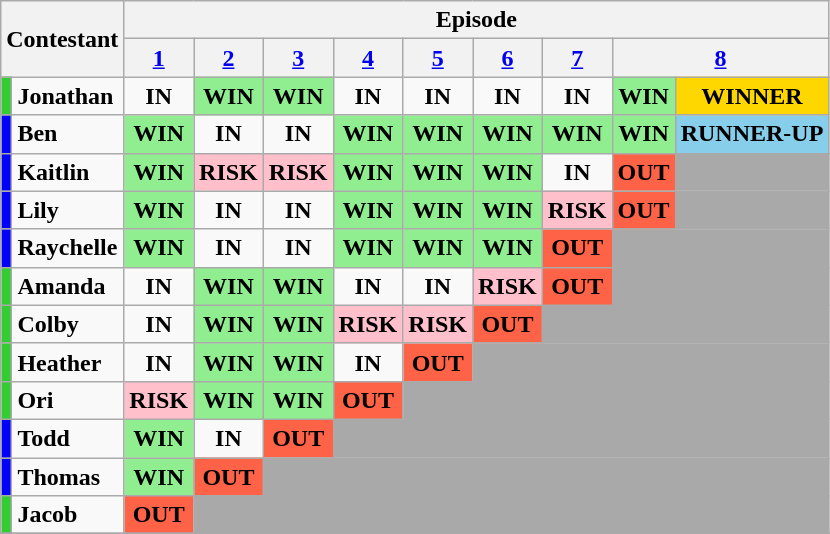<table class="wikitable" style="text-align:center">
<tr>
<th rowspan=2 colspan=2>Contestant</th>
<th colspan=11>Episode</th>
</tr>
<tr>
<th colspan=1><a href='#'>1</a></th>
<th><a href='#'>2</a></th>
<th><a href='#'>3</a></th>
<th><a href='#'>4</a></th>
<th><a href='#'>5</a></th>
<th><a href='#'>6</a></th>
<th><a href='#'>7</a></th>
<th colspan=2><a href='#'>8</a></th>
</tr>
<tr>
<td style="background:limegreen;"></td>
<td align="left"><strong>Jonathan</strong></td>
<td><strong>IN</strong></td>
<td style="background:lightgreen;"><strong>WIN</strong></td>
<td style="background:lightgreen;"><strong>WIN</strong></td>
<td><strong>IN</strong></td>
<td><strong>IN</strong></td>
<td><strong>IN</strong></td>
<td><strong>IN</strong></td>
<td style="background:lightgreen;"><strong>WIN</strong></td>
<td style="background:gold;"><strong>WINNER</strong></td>
</tr>
<tr>
<td style="background:blue;"></td>
<td align="left"><strong>Ben</strong></td>
<td style="background:lightgreen;"><strong>WIN</strong></td>
<td><strong>IN</strong></td>
<td><strong>IN</strong></td>
<td style="background:lightgreen;"><strong>WIN</strong></td>
<td style="background:lightgreen;"><strong>WIN</strong></td>
<td style="background:lightgreen;"><strong>WIN</strong></td>
<td style="background:lightgreen;"><strong>WIN</strong></td>
<td style="background:lightgreen;"><strong>WIN</strong></td>
<td style="background:skyblue;"><strong>RUNNER-UP</strong></td>
</tr>
<tr>
<td style="background:blue;"></td>
<td align="left"><strong>Kaitlin</strong></td>
<td style="background:lightgreen;"><strong>WIN</strong></td>
<td style="background:pink;"><strong>RISK</strong></td>
<td style="background:pink;"><strong>RISK</strong></td>
<td style="background:lightgreen;"><strong>WIN</strong></td>
<td style="background:lightgreen;"><strong>WIN</strong></td>
<td style="background:lightgreen;"><strong>WIN</strong></td>
<td><strong>IN</strong></td>
<td style="background:tomato;"><strong>OUT</strong></td>
<td style="background:darkgrey;" colspan="3"></td>
</tr>
<tr>
<td style="background:blue;"></td>
<td align="left"><strong>Lily</strong></td>
<td style="background:lightgreen;"><strong>WIN</strong></td>
<td><strong>IN</strong></td>
<td><strong>IN</strong></td>
<td style="background:lightgreen;"><strong>WIN</strong></td>
<td style="background:lightgreen;"><strong>WIN</strong></td>
<td style="background:lightgreen;"><strong>WIN</strong></td>
<td style="background:pink;"><strong>RISK</strong></td>
<td style="background:tomato;"><strong>OUT</strong></td>
<td style="background:darkgrey;" colspan="3"></td>
</tr>
<tr>
<td style=" background:blue;"></td>
<td align="left"><strong>Raychelle</strong></td>
<td style="background:lightgreen;"><strong>WIN</strong></td>
<td><strong>IN</strong></td>
<td><strong>IN</strong></td>
<td style="background:lightgreen;"><strong>WIN</strong></td>
<td style="background:lightgreen;"><strong>WIN</strong></td>
<td style="background:lightgreen;"><strong>WIN</strong></td>
<td style="background:tomato;"><strong>OUT</strong></td>
<td style="background:darkgrey;" colspan="4"></td>
</tr>
<tr>
<td style="background:limegreen;"></td>
<td align="left"><strong>Amanda</strong></td>
<td><strong>IN</strong></td>
<td style="background:lightgreen;"><strong>WIN</strong></td>
<td style="background:lightgreen;"><strong>WIN</strong></td>
<td><strong>IN</strong></td>
<td><strong>IN</strong></td>
<td style="background:pink;"><strong>RISK</strong></td>
<td style="background:tomato;"><strong>OUT</strong></td>
<td style="background:darkgrey;" colspan="4"></td>
</tr>
<tr>
<td style="background:limegreen;"></td>
<td align="left"><strong>Colby</strong></td>
<td><strong>IN</strong></td>
<td style="background:lightgreen;"><strong>WIN</strong></td>
<td style="background:lightgreen;"><strong>WIN</strong></td>
<td style="background:pink;"><strong>RISK</strong></td>
<td style="background:pink;"><strong>RISK</strong></td>
<td style="background:tomato;"><strong>OUT</strong></td>
<td style="background:darkgrey;" colspan="5"></td>
</tr>
<tr>
<td style="background:limegreen;"></td>
<td align="left"><strong>Heather</strong></td>
<td><strong>IN</strong></td>
<td style="background:lightgreen;"><strong>WIN</strong></td>
<td style="background:lightgreen;"><strong>WIN</strong></td>
<td><strong>IN</strong></td>
<td style="background:tomato;"><strong>OUT</strong></td>
<td style="background:darkgrey;" colspan="6"></td>
</tr>
<tr>
<td style="background:limegreen;"></td>
<td align="left"><strong>Ori</strong></td>
<td style="background:pink;"><strong>RISK</strong></td>
<td style="background:lightgreen;"><strong>WIN</strong></td>
<td style="background:lightgreen;"><strong>WIN</strong></td>
<td style="background:tomato;"><strong>OUT</strong></td>
<td style="background:darkgrey;" colspan="7"></td>
</tr>
<tr>
<td style="background:blue;"></td>
<td align="left"><strong>Todd</strong></td>
<td style="background:lightgreen;"><strong>WIN</strong></td>
<td><strong>IN</strong></td>
<td style="background:tomato;"><strong>OUT</strong></td>
<td style="background:darkgrey;" colspan="7"></td>
</tr>
<tr>
<td style="background:blue;"></td>
<td align="left"><strong>Thomas</strong></td>
<td style="background:lightgreen;"><strong>WIN</strong></td>
<td style="background:tomato;"><strong>OUT</strong></td>
<td style="background:darkgrey;" colspan="8"></td>
</tr>
<tr>
<td style="background:limegreen;"></td>
<td align="left"><strong>Jacob</strong></td>
<td style="background:tomato;"><strong>OUT</strong></td>
<td style="background:darkgrey;" colspan="9"></td>
</tr>
<tr>
</tr>
</table>
